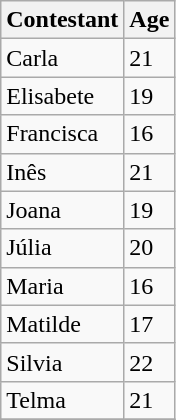<table class="wikitable">
<tr>
<th>Contestant</th>
<th>Age</th>
</tr>
<tr>
<td>Carla</td>
<td>21</td>
</tr>
<tr>
<td>Elisabete</td>
<td>19</td>
</tr>
<tr>
<td>Francisca</td>
<td>16</td>
</tr>
<tr>
<td>Inês</td>
<td>21</td>
</tr>
<tr>
<td>Joana</td>
<td>19</td>
</tr>
<tr>
<td>Júlia</td>
<td>20</td>
</tr>
<tr>
<td>Maria</td>
<td>16</td>
</tr>
<tr>
<td>Matilde</td>
<td>17</td>
</tr>
<tr>
<td>Silvia</td>
<td>22</td>
</tr>
<tr>
<td>Telma</td>
<td>21</td>
</tr>
<tr>
</tr>
</table>
